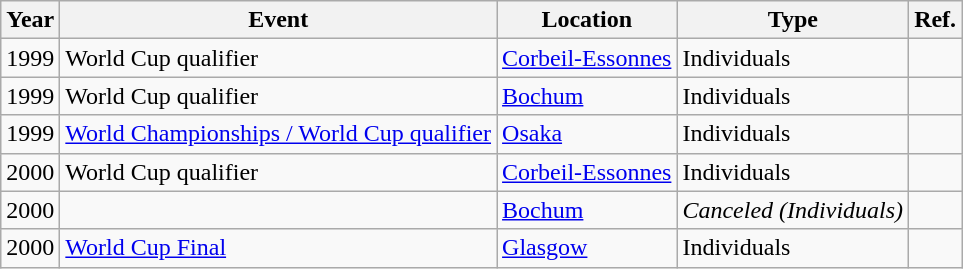<table class="wikitable sortable">
<tr>
<th>Year</th>
<th>Event</th>
<th>Location</th>
<th>Type</th>
<th>Ref.</th>
</tr>
<tr>
<td>1999</td>
<td>World Cup qualifier</td>
<td> <a href='#'>Corbeil-Essonnes</a></td>
<td>Individuals</td>
<td></td>
</tr>
<tr>
<td>1999</td>
<td>World Cup qualifier</td>
<td> <a href='#'>Bochum</a></td>
<td>Individuals</td>
<td></td>
</tr>
<tr>
<td>1999</td>
<td><a href='#'>World Championships / World Cup qualifier</a></td>
<td> <a href='#'>Osaka</a></td>
<td>Individuals</td>
<td></td>
</tr>
<tr>
<td>2000</td>
<td>World Cup qualifier</td>
<td> <a href='#'>Corbeil-Essonnes</a></td>
<td>Individuals</td>
<td></td>
</tr>
<tr>
<td>2000</td>
<td></td>
<td> <a href='#'>Bochum</a></td>
<td><em>Canceled (Individuals)</em></td>
<td></td>
</tr>
<tr>
<td>2000</td>
<td><a href='#'>World Cup Final</a></td>
<td> <a href='#'>Glasgow</a></td>
<td>Individuals</td>
<td></td>
</tr>
</table>
